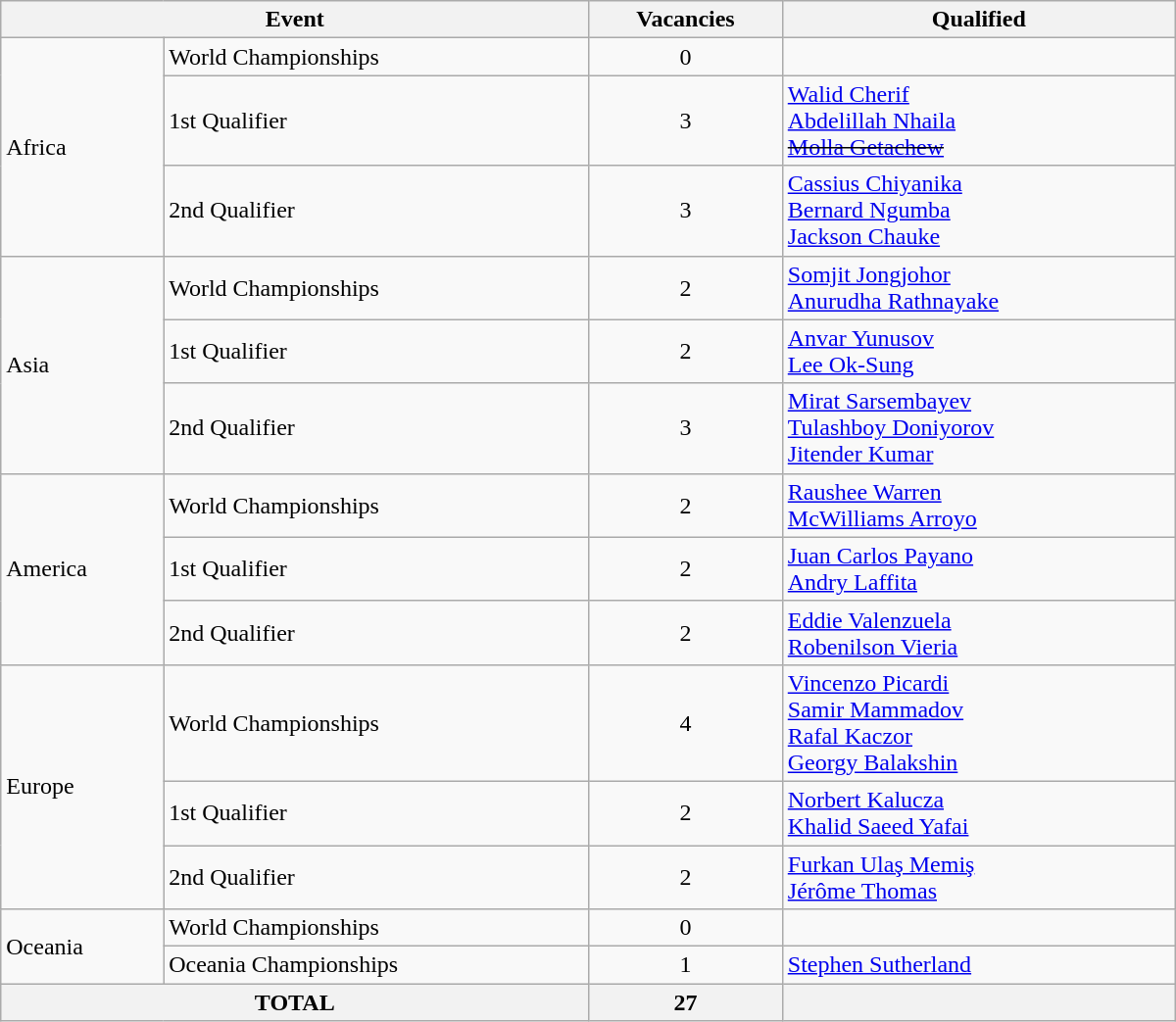<table class = "wikitable" width=800>
<tr>
<th colspan="2">Event</th>
<th>Vacancies</th>
<th>Qualified</th>
</tr>
<tr>
<td rowspan="3">Africa</td>
<td>World Championships</td>
<td align="center">0</td>
<td></td>
</tr>
<tr>
<td>1st Qualifier</td>
<td align="center">3</td>
<td> <a href='#'>Walid Cherif</a><br> <a href='#'>Abdelillah Nhaila</a><br><s> <a href='#'>Molla Getachew</a></s></td>
</tr>
<tr>
<td>2nd Qualifier</td>
<td align="center">3</td>
<td> <a href='#'>Cassius Chiyanika</a> <br>  <a href='#'>Bernard Ngumba</a> <br>  <a href='#'>Jackson Chauke</a></td>
</tr>
<tr>
<td rowspan="3">Asia</td>
<td>World Championships</td>
<td align="center">2</td>
<td> <a href='#'>Somjit Jongjohor</a><br> <a href='#'>Anurudha Rathnayake</a></td>
</tr>
<tr>
<td>1st Qualifier</td>
<td align="center">2</td>
<td> <a href='#'>Anvar Yunusov</a><br> <a href='#'>Lee Ok-Sung</a></td>
</tr>
<tr>
<td>2nd Qualifier</td>
<td align="center">3</td>
<td> <a href='#'>Mirat Sarsembayev</a> <br>  <a href='#'>Tulashboy Doniyorov</a><br>  <a href='#'>Jitender Kumar</a></td>
</tr>
<tr>
<td rowspan="3">America</td>
<td>World Championships</td>
<td align="center">2</td>
<td> <a href='#'>Raushee Warren</a><br> <a href='#'>McWilliams Arroyo</a></td>
</tr>
<tr>
<td>1st Qualifier</td>
<td align="center">2</td>
<td> <a href='#'>Juan Carlos Payano</a> <br>  <a href='#'>Andry Laffita</a></td>
</tr>
<tr>
<td>2nd Qualifier</td>
<td align="center">2</td>
<td> <a href='#'>Eddie Valenzuela</a> <br>  <a href='#'>Robenilson Vieria</a></td>
</tr>
<tr>
<td rowspan="3">Europe</td>
<td>World Championships</td>
<td align="center">4</td>
<td> <a href='#'>Vincenzo Picardi</a><br> <a href='#'>Samir Mammadov</a><br> <a href='#'>Rafal Kaczor</a><br> <a href='#'>Georgy Balakshin</a></td>
</tr>
<tr>
<td>1st Qualifier</td>
<td align="center">2</td>
<td> <a href='#'>Norbert Kalucza</a> <br>  <a href='#'>Khalid Saeed Yafai</a></td>
</tr>
<tr>
<td>2nd Qualifier</td>
<td align="center">2</td>
<td> <a href='#'>Furkan Ulaş Memiş</a> <br>  <a href='#'>Jérôme Thomas</a></td>
</tr>
<tr>
<td rowspan="2">Oceania</td>
<td>World Championships</td>
<td align="center">0</td>
<td></td>
</tr>
<tr>
<td>Oceania Championships</td>
<td align="center">1</td>
<td> <a href='#'>Stephen Sutherland</a></td>
</tr>
<tr>
<th colspan="2">TOTAL</th>
<th>27</th>
<th></th>
</tr>
</table>
